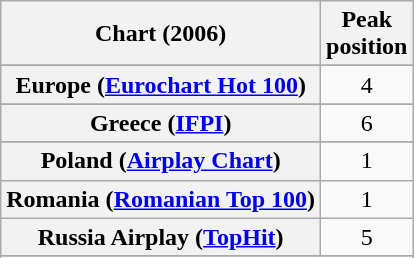<table class="wikitable sortable plainrowheaders" style="text-align:center">
<tr>
<th>Chart (2006)</th>
<th>Peak<br>position</th>
</tr>
<tr>
</tr>
<tr>
</tr>
<tr>
</tr>
<tr>
</tr>
<tr>
</tr>
<tr>
</tr>
<tr>
</tr>
<tr>
</tr>
<tr>
<th scope="row">Europe (<a href='#'>Eurochart Hot 100</a>)</th>
<td>4</td>
</tr>
<tr>
</tr>
<tr>
</tr>
<tr>
</tr>
<tr>
<th scope="row">Greece (<a href='#'>IFPI</a>)</th>
<td>6</td>
</tr>
<tr>
</tr>
<tr>
</tr>
<tr>
</tr>
<tr>
</tr>
<tr>
</tr>
<tr>
</tr>
<tr>
<th scope="row">Poland (<a href='#'>Airplay Chart</a>)</th>
<td>1</td>
</tr>
<tr>
<th scope="row">Romania (<a href='#'>Romanian Top 100</a>)</th>
<td>1</td>
</tr>
<tr>
<th scope="row">Russia Airplay (<a href='#'>TopHit</a>)</th>
<td>5</td>
</tr>
<tr>
</tr>
<tr>
</tr>
<tr>
</tr>
<tr>
</tr>
<tr>
</tr>
<tr>
</tr>
<tr>
</tr>
<tr>
</tr>
<tr>
</tr>
<tr>
</tr>
</table>
